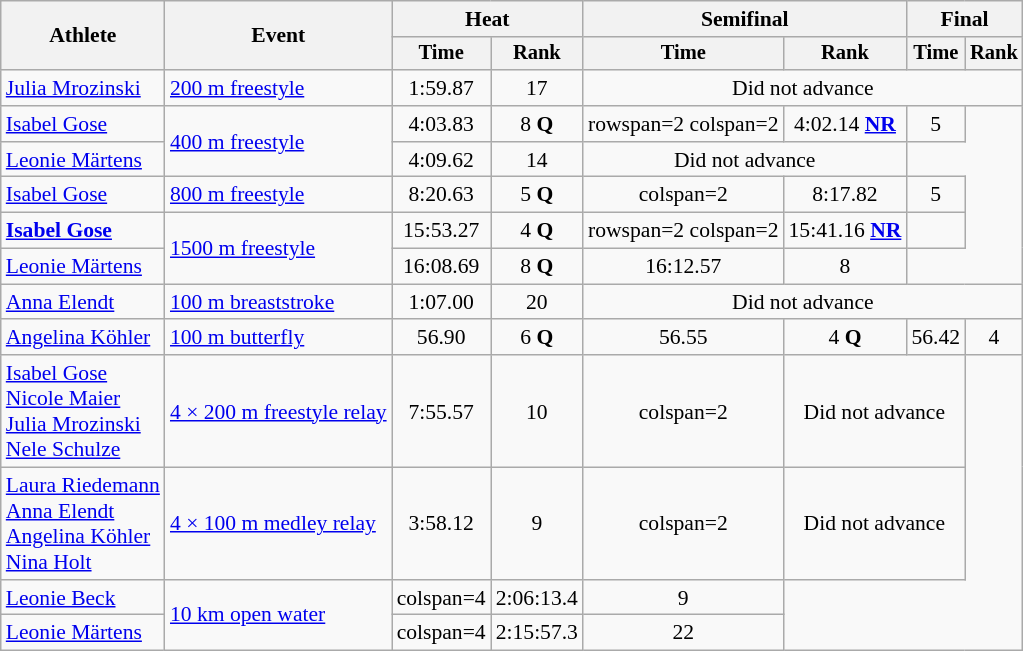<table class=wikitable style="font-size:90%;">
<tr>
<th rowspan=2>Athlete</th>
<th rowspan=2>Event</th>
<th colspan=2>Heat</th>
<th colspan=2>Semifinal</th>
<th colspan=2>Final</th>
</tr>
<tr style="font-size:95%">
<th>Time</th>
<th>Rank</th>
<th>Time</th>
<th>Rank</th>
<th>Time</th>
<th>Rank</th>
</tr>
<tr align=center>
<td align=left><a href='#'>Julia Mrozinski</a></td>
<td align=left><a href='#'>200 m freestyle</a></td>
<td>1:59.87</td>
<td>17</td>
<td colspan="4">Did not advance</td>
</tr>
<tr align=center>
<td align=left><a href='#'>Isabel Gose</a></td>
<td align=left rowspan=2><a href='#'>400 m freestyle</a></td>
<td>4:03.83</td>
<td>8 <strong>Q</strong></td>
<td>rowspan=2 colspan=2 </td>
<td>4:02.14 <strong><a href='#'>NR</a></strong></td>
<td>5</td>
</tr>
<tr align=center>
<td align=left><a href='#'>Leonie Märtens</a></td>
<td>4:09.62</td>
<td>14</td>
<td colspan="2">Did not advance</td>
</tr>
<tr align=center>
<td align=left><a href='#'>Isabel Gose</a></td>
<td align=left><a href='#'>800 m freestyle</a></td>
<td>8:20.63</td>
<td>5 <strong>Q</strong></td>
<td>colspan=2 </td>
<td>8:17.82</td>
<td>5</td>
</tr>
<tr align=center>
<td align=left><strong><a href='#'>Isabel Gose</a></strong></td>
<td align=left rowspan=2><a href='#'>1500 m freestyle</a></td>
<td>15:53.27</td>
<td>4 <strong>Q</strong></td>
<td>rowspan=2 colspan=2 </td>
<td>15:41.16 <strong><a href='#'>NR</a></strong></td>
<td></td>
</tr>
<tr align=center>
<td align=left><a href='#'>Leonie Märtens</a></td>
<td>16:08.69</td>
<td>8 <strong>Q</strong></td>
<td>16:12.57</td>
<td>8</td>
</tr>
<tr align=center>
<td align=left><a href='#'>Anna Elendt</a></td>
<td align=left><a href='#'>100 m breaststroke</a></td>
<td>1:07.00</td>
<td>20</td>
<td colspan="4">Did not advance</td>
</tr>
<tr align=center>
<td align=left><a href='#'>Angelina Köhler</a></td>
<td align=left><a href='#'>100 m butterfly</a></td>
<td>56.90</td>
<td>6 <strong>Q</strong></td>
<td>56.55</td>
<td>4 <strong>Q</strong></td>
<td>56.42</td>
<td>4</td>
</tr>
<tr align=center>
<td align=left><a href='#'>Isabel Gose</a><br><a href='#'>Nicole Maier</a><br><a href='#'>Julia Mrozinski</a><br><a href='#'>Nele Schulze</a></td>
<td align=left><a href='#'>4 × 200 m freestyle relay</a></td>
<td>7:55.57</td>
<td>10</td>
<td>colspan=2 </td>
<td colspan=2>Did not advance</td>
</tr>
<tr align=center>
<td align=left><a href='#'>Laura Riedemann</a><br><a href='#'>Anna Elendt</a><br><a href='#'>Angelina Köhler</a><br><a href='#'>Nina Holt</a></td>
<td align=left><a href='#'>4 × 100 m medley relay</a></td>
<td>3:58.12</td>
<td>9</td>
<td>colspan=2 </td>
<td colspan=2>Did not advance</td>
</tr>
<tr align=center>
<td align=left><a href='#'>Leonie Beck</a></td>
<td align=left rowspan=2><a href='#'>10 km open water</a></td>
<td>colspan=4 </td>
<td>2:06:13.4</td>
<td>9</td>
</tr>
<tr align=center>
<td align=left><a href='#'>Leonie Märtens</a></td>
<td>colspan=4 </td>
<td>2:15:57.3</td>
<td>22</td>
</tr>
</table>
